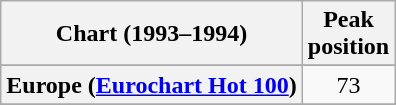<table class="wikitable sortable plainrowheaders" style="text-align:center">
<tr>
<th>Chart (1993–1994)</th>
<th>Peak<br>position</th>
</tr>
<tr>
</tr>
<tr>
<th scope="row">Europe (<a href='#'>Eurochart Hot 100</a>)</th>
<td>73</td>
</tr>
<tr>
</tr>
<tr>
</tr>
<tr>
</tr>
</table>
